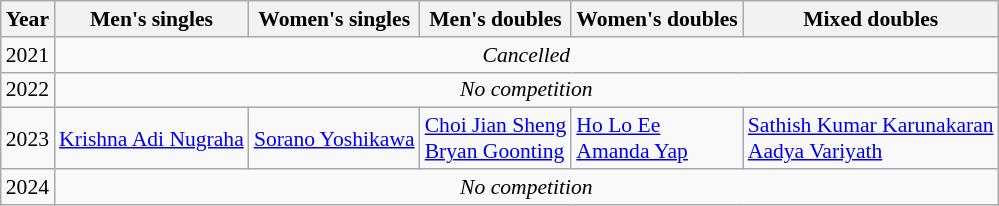<table class=wikitable style="font-size:90%;">
<tr>
<th>Year</th>
<th>Men's singles</th>
<th>Women's singles</th>
<th>Men's doubles</th>
<th>Women's doubles</th>
<th>Mixed doubles</th>
</tr>
<tr>
<td>2021</td>
<td colspan="5" align="center"><em>Cancelled</em></td>
</tr>
<tr>
<td>2022</td>
<td colspan="5" align="center"><em>No competition</em></td>
</tr>
<tr>
<td>2023</td>
<td> <a href='#'>Krishna Adi Nugraha</a></td>
<td> <a href='#'>Sorano Yoshikawa</a></td>
<td> <a href='#'>Choi Jian Sheng</a><br> <a href='#'>Bryan Goonting</a></td>
<td> <a href='#'>Ho Lo Ee</a><br> <a href='#'>Amanda Yap</a></td>
<td> <a href='#'>Sathish Kumar Karunakaran</a><br> <a href='#'>Aadya Variyath</a></td>
</tr>
<tr>
<td>2024</td>
<td colspan="5" align="center"><em>No competition</em></td>
</tr>
</table>
